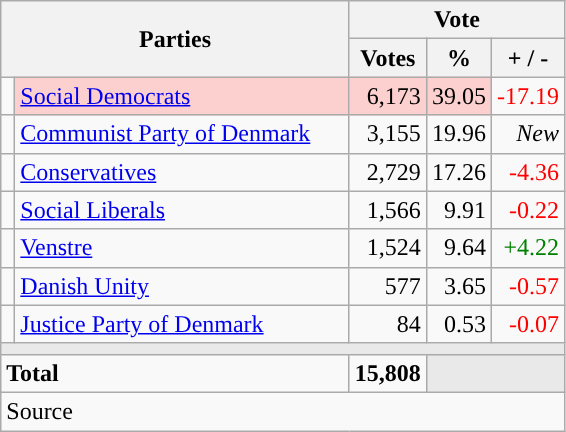<table class="wikitable" style="text-align:right;">
<tr>
<th style="text-align:centre;" rowspan="2" colspan="2" width="225">Parties</th>
<th colspan="3">Vote</th>
</tr>
<tr>
<th width="15">Votes</th>
<th width="15">%</th>
<th width="15">+ / -</th>
</tr>
<tr>
<td width="2" style="color:inherit;background:"></td>
<td bgcolor=#fbd0ce  align="left"><a href='#'>Social Democrats</a></td>
<td bgcolor=#fbd0ce>6,173</td>
<td bgcolor=#fbd0ce>39.05</td>
<td style=color:red;>-17.19</td>
</tr>
<tr>
<td width="2" style="color:inherit;background:"></td>
<td align="left"><a href='#'>Communist Party of Denmark</a></td>
<td>3,155</td>
<td>19.96</td>
<td><em>New</em></td>
</tr>
<tr>
<td width="2" style="color:inherit;background:"></td>
<td align="left"><a href='#'>Conservatives</a></td>
<td>2,729</td>
<td>17.26</td>
<td style=color:red;>-4.36</td>
</tr>
<tr>
<td width="2" style="color:inherit;background:"></td>
<td align="left"><a href='#'>Social Liberals</a></td>
<td>1,566</td>
<td>9.91</td>
<td style=color:red;>-0.22</td>
</tr>
<tr>
<td width="2" style="color:inherit;background:"></td>
<td align="left"><a href='#'>Venstre</a></td>
<td>1,524</td>
<td>9.64</td>
<td style=color:green;>+4.22</td>
</tr>
<tr>
<td width="2" style="color:inherit;background:"></td>
<td align="left"><a href='#'>Danish Unity</a></td>
<td>577</td>
<td>3.65</td>
<td style=color:red;>-0.57</td>
</tr>
<tr>
<td width="2" style="color:inherit;background:"></td>
<td align="left"><a href='#'>Justice Party of Denmark</a></td>
<td>84</td>
<td>0.53</td>
<td style=color:red;>-0.07</td>
</tr>
<tr>
<td colspan="7" bgcolor="#E9E9E9"></td>
</tr>
<tr>
<td align="left" colspan="2"><strong>Total</strong></td>
<td><strong>15,808</strong></td>
<td bgcolor="#E9E9E9" colspan="2"></td>
</tr>
<tr>
<td align="left" colspan="6">Source</td>
</tr>
</table>
